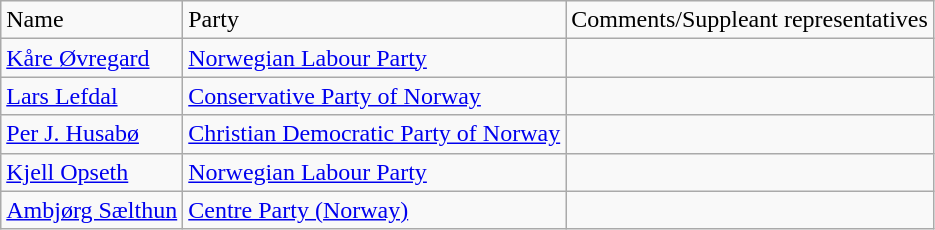<table class="wikitable">
<tr>
<td>Name</td>
<td>Party</td>
<td>Comments/Suppleant representatives</td>
</tr>
<tr>
<td><a href='#'>Kåre Øvregard</a></td>
<td><a href='#'>Norwegian Labour Party</a></td>
<td></td>
</tr>
<tr>
<td><a href='#'>Lars Lefdal</a></td>
<td><a href='#'>Conservative Party of Norway</a></td>
<td></td>
</tr>
<tr>
<td><a href='#'>Per J. Husabø</a></td>
<td><a href='#'>Christian Democratic Party of Norway</a></td>
<td></td>
</tr>
<tr>
<td><a href='#'>Kjell Opseth</a></td>
<td><a href='#'>Norwegian Labour Party</a></td>
<td></td>
</tr>
<tr>
<td><a href='#'>Ambjørg Sælthun</a></td>
<td><a href='#'>Centre Party (Norway)</a></td>
<td></td>
</tr>
</table>
